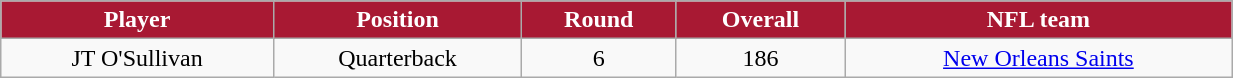<table class="wikitable" width="65%">
<tr align="center"  style="background:#A81933;color:#FFFFFF;">
<td><strong>Player</strong></td>
<td><strong>Position</strong></td>
<td><strong>Round</strong></td>
<td><strong>Overall</strong></td>
<td><strong>NFL team</strong></td>
</tr>
<tr align="center" bgcolor="">
<td>JT O'Sullivan</td>
<td>Quarterback</td>
<td>6</td>
<td>186</td>
<td><a href='#'>New Orleans Saints</a></td>
</tr>
</table>
